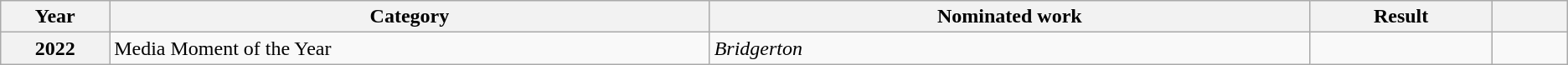<table class="wikitable sortable">
<tr>
<th width="1%">Year</th>
<th width="8%">Category</th>
<th width="8%">Nominated work</th>
<th width="2%">Result</th>
<th width="1%" class="unsortable"></th>
</tr>
<tr>
<th style="text-align:center;">2022</th>
<td>Media Moment of the Year</td>
<td><em>Bridgerton</em></td>
<td></td>
<td style="text-align:center;"></td>
</tr>
</table>
